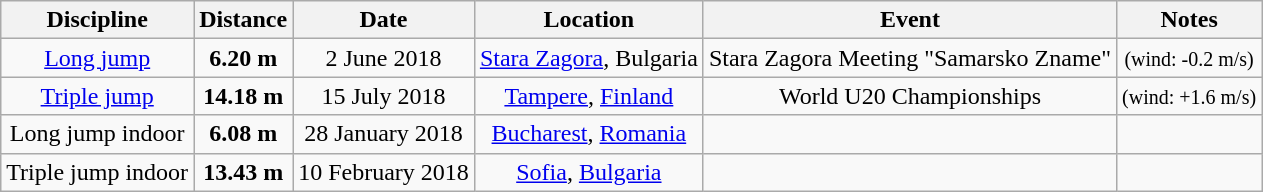<table class="wikitable" style="text-align: center">
<tr>
<th>Discipline</th>
<th>Distance</th>
<th>Date</th>
<th>Location</th>
<th>Event</th>
<th>Notes</th>
</tr>
<tr>
<td><a href='#'>Long jump</a></td>
<td><strong>6.20 m</strong></td>
<td>2 June 2018</td>
<td><a href='#'>Stara Zagora</a>, Bulgaria</td>
<td>Stara Zagora Meeting "Samarsko Zname"</td>
<td><small>(wind: -0.2 m/s)</small></td>
</tr>
<tr>
<td><a href='#'>Triple jump</a></td>
<td><strong>14.18 m</strong></td>
<td>15 July 2018</td>
<td><a href='#'>Tampere</a>, <a href='#'>Finland</a></td>
<td>World U20 Championships</td>
<td><small>(wind: +1.6 m/s)</small></td>
</tr>
<tr>
<td>Long jump indoor</td>
<td><strong>6.08 m</strong></td>
<td>28 January 2018</td>
<td><a href='#'>Bucharest</a>, <a href='#'>Romania</a></td>
<td></td>
<td></td>
</tr>
<tr>
<td>Triple jump indoor</td>
<td><strong>13.43 m</strong></td>
<td>10 February 2018</td>
<td><a href='#'>Sofia</a>, <a href='#'>Bulgaria</a></td>
<td></td>
<td></td>
</tr>
</table>
